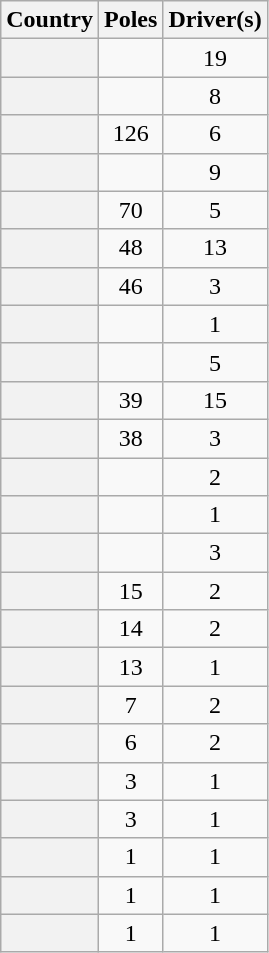<table class="sortable plainrowheaders wikitable">
<tr>
<th scope="col">Country</th>
<th scope="col">Poles</th>
<th scope="col">Driver(s)</th>
</tr>
<tr>
<th scope="row"></th>
<td align="center"></td>
<td align="center">19</td>
</tr>
<tr>
<th scope="row"></th>
<td align="center"></td>
<td align="center">8</td>
</tr>
<tr>
<th scope="row"></th>
<td align="center">126</td>
<td align="center">6</td>
</tr>
<tr>
<th scope="row"></th>
<td align="center"></td>
<td align="center">9</td>
</tr>
<tr>
<th scope="row"></th>
<td align="center">70</td>
<td align="center">5</td>
</tr>
<tr>
<th scope="row"></th>
<td align="center">48</td>
<td align="center">13</td>
</tr>
<tr>
<th scope="row"></th>
<td align="center">46</td>
<td align="center">3</td>
</tr>
<tr>
<th scope="row"></th>
<td align="center"></td>
<td align="center">1</td>
</tr>
<tr>
<th scope="row"></th>
<td align="center"></td>
<td align="center">5</td>
</tr>
<tr>
<th scope="row"></th>
<td align="center">39</td>
<td align="center">15</td>
</tr>
<tr>
<th scope="row"></th>
<td align="center">38</td>
<td align="center">3</td>
</tr>
<tr>
<th scope="row"></th>
<td align="center"></td>
<td align="center">2</td>
</tr>
<tr>
<th scope="row"></th>
<td align="center"></td>
<td align="center">1</td>
</tr>
<tr>
<th scope="row"></th>
<td align="center"></td>
<td align="center">3</td>
</tr>
<tr>
<th scope="row"></th>
<td align="center">15</td>
<td align="center">2</td>
</tr>
<tr>
<th scope="row"></th>
<td align="center">14</td>
<td align="center">2</td>
</tr>
<tr>
<th scope="row"></th>
<td align="center">13</td>
<td align="center">1</td>
</tr>
<tr>
<th scope="row"></th>
<td align="center">7</td>
<td align="center">2</td>
</tr>
<tr>
<th scope="row"></th>
<td align="center">6</td>
<td align="center">2</td>
</tr>
<tr>
<th scope="row"></th>
<td align="center">3</td>
<td align="center">1</td>
</tr>
<tr>
<th scope="row"></th>
<td align="center">3</td>
<td align="center">1</td>
</tr>
<tr>
<th scope="row"></th>
<td align="center">1</td>
<td align="center">1</td>
</tr>
<tr>
<th scope="row"></th>
<td align="center">1</td>
<td align="center">1</td>
</tr>
<tr>
<th scope="row"></th>
<td align="center">1</td>
<td align="center">1</td>
</tr>
</table>
